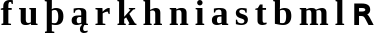<table border="0" style="font-size:150%;margin-left:2em;">
<tr>
<td></td>
<td></td>
<td></td>
<td></td>
<td></td>
<td></td>
<td></td>
<td></td>
<td></td>
<td></td>
<td></td>
<td></td>
<td></td>
<td></td>
<td></td>
<td></td>
</tr>
<tr>
<th>f</th>
<th>u</th>
<th>þ</th>
<th>ą</th>
<th>r</th>
<th>k</th>
<th>h</th>
<th>n</th>
<th>i</th>
<th>a</th>
<th>s</th>
<th>t</th>
<th>b</th>
<th>m</th>
<th>l</th>
<th>ʀ</th>
</tr>
</table>
